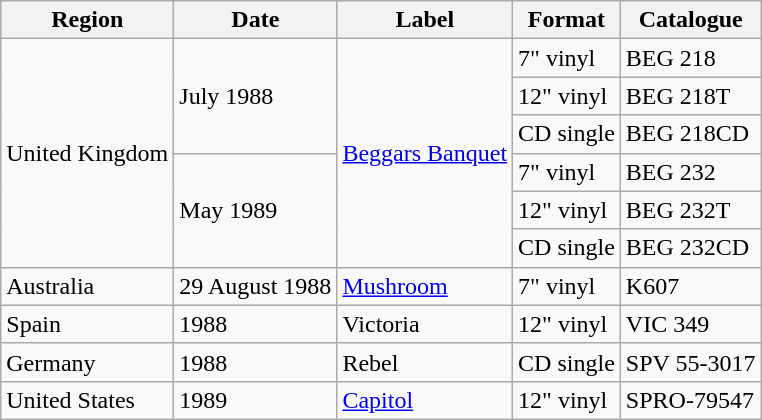<table class="wikitable">
<tr>
<th>Region</th>
<th>Date</th>
<th>Label</th>
<th>Format</th>
<th>Catalogue</th>
</tr>
<tr>
<td rowspan="6">United Kingdom</td>
<td rowspan="3">July 1988</td>
<td rowspan="6"><a href='#'>Beggars Banquet</a></td>
<td>7" vinyl</td>
<td>BEG 218</td>
</tr>
<tr>
<td>12" vinyl</td>
<td>BEG 218T</td>
</tr>
<tr>
<td>CD single</td>
<td>BEG 218CD</td>
</tr>
<tr>
<td rowspan="3">May 1989</td>
<td>7" vinyl</td>
<td>BEG 232</td>
</tr>
<tr>
<td>12" vinyl</td>
<td>BEG 232T</td>
</tr>
<tr>
<td>CD single</td>
<td>BEG 232CD</td>
</tr>
<tr>
<td>Australia</td>
<td>29 August 1988</td>
<td><a href='#'>Mushroom</a></td>
<td>7" vinyl</td>
<td>K607</td>
</tr>
<tr>
<td>Spain</td>
<td>1988</td>
<td>Victoria</td>
<td>12" vinyl</td>
<td>VIC 349</td>
</tr>
<tr>
<td>Germany</td>
<td>1988</td>
<td>Rebel</td>
<td>CD single</td>
<td>SPV 55-3017</td>
</tr>
<tr>
<td>United States</td>
<td>1989</td>
<td><a href='#'>Capitol</a></td>
<td>12" vinyl</td>
<td>SPRO-79547</td>
</tr>
</table>
